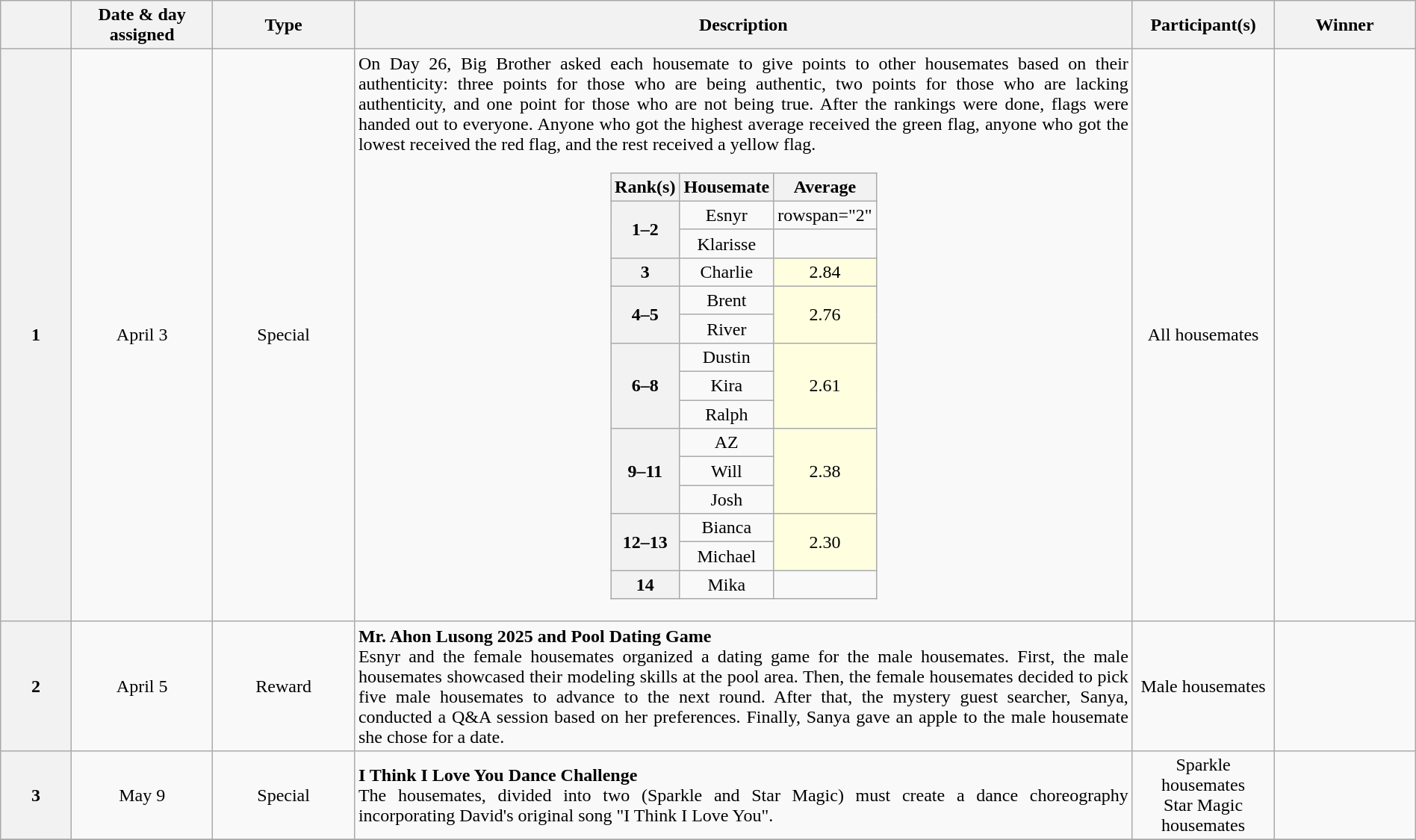<table class="wikitable" style="margin:1em auto; font-size:100%; line-height:18px; text-align:center">
<tr>
<th width="05%"></th>
<th width="10%">Date & day assigned</th>
<th width="10%">Type</th>
<th width="55%">Description</th>
<th width="10%">Participant(s)</th>
<th width="10%">Winner</th>
</tr>
<tr>
<th>1</th>
<td>April 3<br></td>
<td>Special</td>
<td align="justify">On Day 26, Big Brother asked each housemate to give points to other housemates based on their authenticity: three points for those who are being authentic, two points for those who are lacking authenticity, and one point for those who are not being true. After the rankings were done, flags were handed out to everyone. Anyone who got the highest average received the green flag, anyone who got the lowest received the red flag, and the rest received a yellow flag.<br><table class="wikitable collapsible collapsed" style="margin:1em auto; text-align:center">
<tr>
<th>Rank(s)</th>
<th>Housemate</th>
<th>Average</th>
</tr>
<tr>
<th rowspan="2">1–2</th>
<td>Esnyr</td>
<td>rowspan="2" </td>
</tr>
<tr>
<td>Klarisse</td>
</tr>
<tr>
<th>3</th>
<td>Charlie</td>
<td style="background: lightyellow;">2.84</td>
</tr>
<tr>
<th rowspan="2">4–5</th>
<td>Brent</td>
<td rowspan="2" style="background: lightyellow;">2.76</td>
</tr>
<tr>
<td>River</td>
</tr>
<tr>
<th rowspan="3">6–8</th>
<td>Dustin</td>
<td rowspan="3" style="background: lightyellow;">2.61</td>
</tr>
<tr>
<td>Kira</td>
</tr>
<tr>
<td>Ralph</td>
</tr>
<tr>
<th rowspan="3">9–11</th>
<td>AZ</td>
<td rowspan="3" style="background: lightyellow;">2.38</td>
</tr>
<tr>
<td>Will</td>
</tr>
<tr>
<td>Josh</td>
</tr>
<tr>
<th rowspan="2">12–13</th>
<td>Bianca</td>
<td rowspan="2" style="background: lightyellow;">2.30</td>
</tr>
<tr>
<td>Michael</td>
</tr>
<tr>
<th>14</th>
<td>Mika</td>
<td></td>
</tr>
</table>
</td>
<td>All housemates</td>
<td></td>
</tr>
<tr>
<th>2</th>
<td>April 5<br></td>
<td>Reward</td>
<td align="justify"><strong>Mr. Ahon Lusong 2025 and Pool Dating Game</strong><br>Esnyr and the female housemates organized a dating game for the male housemates. First, the male housemates showcased their modeling skills at the pool area. Then, the female housemates decided to pick five male housemates to advance to the next round. After that, the mystery guest searcher, Sanya, conducted a Q&A session based on her preferences. Finally, Sanya gave an apple to the male housemate she chose for a date.</td>
<td>Male housemates</td>
<td></td>
</tr>
<tr>
<th>3</th>
<td>May 9<br></td>
<td>Special</td>
<td align="justify"><strong>I Think I Love You Dance Challenge</strong><br>The housemates, divided into two (Sparkle and Star Magic) must create a dance choreography incorporating David's original song "I Think I Love You".</td>
<td>Sparkle housemates<br>Star Magic housemates</td>
<td></td>
</tr>
<tr>
</tr>
</table>
